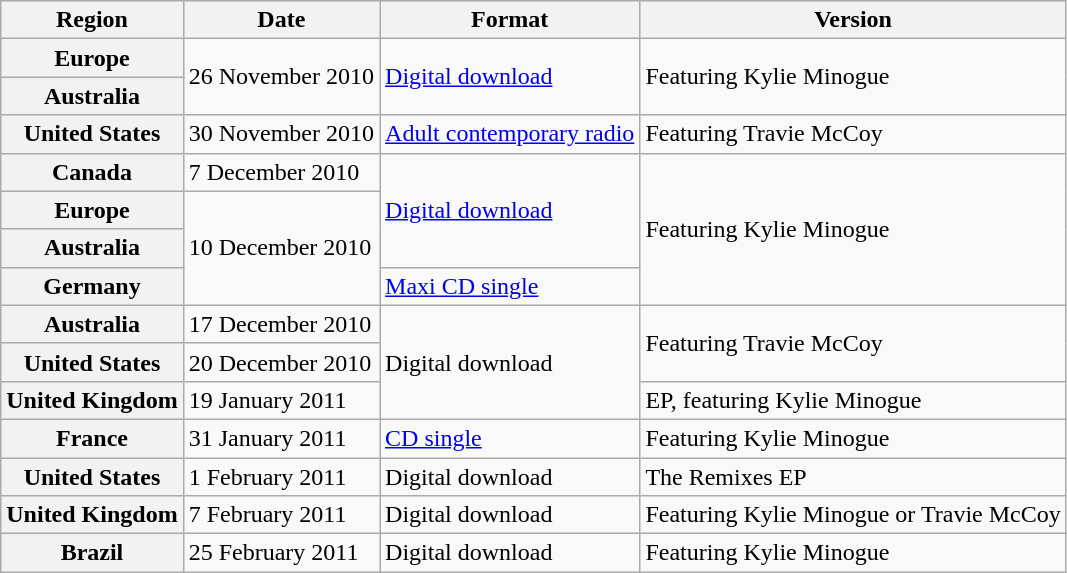<table class="wikitable plainrowheaders">
<tr>
<th scope="col">Region</th>
<th scope="col">Date</th>
<th scope="col">Format</th>
<th scope="col">Version</th>
</tr>
<tr>
<th scope="row">Europe</th>
<td rowspan="2">26 November 2010</td>
<td rowspan="2"><a href='#'>Digital download</a></td>
<td rowspan="2">Featuring Kylie Minogue</td>
</tr>
<tr>
<th scope="row">Australia</th>
</tr>
<tr>
<th scope="row">United States</th>
<td>30 November 2010</td>
<td><a href='#'>Adult contemporary radio</a></td>
<td>Featuring Travie McCoy</td>
</tr>
<tr>
<th scope="row">Canada</th>
<td>7 December 2010</td>
<td rowspan="3"><a href='#'>Digital download</a></td>
<td rowspan="4">Featuring Kylie Minogue</td>
</tr>
<tr>
<th scope="row">Europe</th>
<td rowspan="3">10 December 2010</td>
</tr>
<tr>
<th scope="row">Australia</th>
</tr>
<tr>
<th scope="row">Germany</th>
<td><a href='#'>Maxi CD single</a></td>
</tr>
<tr>
<th scope="row">Australia</th>
<td>17 December 2010</td>
<td rowspan="3">Digital download</td>
<td rowspan="2">Featuring Travie McCoy</td>
</tr>
<tr>
<th scope="row">United States</th>
<td>20 December 2010</td>
</tr>
<tr>
<th scope="row">United Kingdom</th>
<td>19 January 2011</td>
<td>EP, featuring Kylie Minogue</td>
</tr>
<tr>
<th scope="row">France</th>
<td>31 January 2011</td>
<td><a href='#'>CD single</a></td>
<td>Featuring Kylie Minogue</td>
</tr>
<tr>
<th scope="row">United States</th>
<td>1 February 2011</td>
<td>Digital download</td>
<td>The Remixes EP</td>
</tr>
<tr>
<th scope="row">United Kingdom</th>
<td>7 February 2011</td>
<td>Digital download</td>
<td>Featuring Kylie Minogue or Travie McCoy</td>
</tr>
<tr>
<th scope="row">Brazil</th>
<td>25 February 2011</td>
<td>Digital download</td>
<td>Featuring Kylie Minogue</td>
</tr>
</table>
